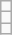<table class="wikitable">
<tr>
<td></td>
</tr>
<tr>
<td></td>
</tr>
<tr>
<td></td>
</tr>
</table>
